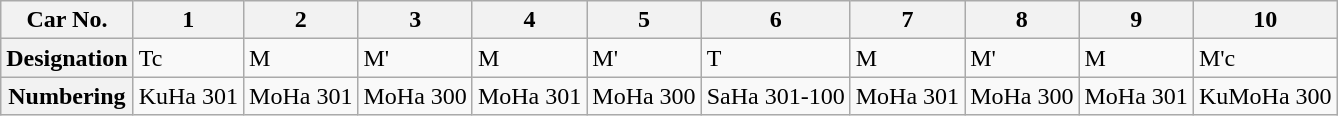<table class="wikitable">
<tr>
<th>Car No.</th>
<th>1</th>
<th>2</th>
<th>3</th>
<th>4</th>
<th>5</th>
<th>6</th>
<th>7</th>
<th>8</th>
<th>9</th>
<th>10</th>
</tr>
<tr>
<th>Designation</th>
<td>Tc</td>
<td>M</td>
<td>M'</td>
<td>M</td>
<td>M'</td>
<td>T</td>
<td>M</td>
<td>M'</td>
<td>M</td>
<td>M'c</td>
</tr>
<tr>
<th>Numbering</th>
<td>KuHa 301</td>
<td>MoHa 301</td>
<td>MoHa 300</td>
<td>MoHa 301</td>
<td>MoHa 300</td>
<td>SaHa 301-100</td>
<td>MoHa 301</td>
<td>MoHa 300</td>
<td>MoHa 301</td>
<td>KuMoHa 300</td>
</tr>
</table>
